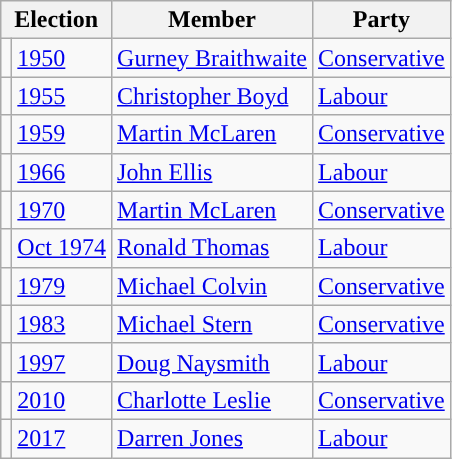<table class="wikitable">
<tr>
<th colspan="2">Election</th>
<th>Member</th>
<th>Party</th>
</tr>
<tr>
<td style="color:inherit;background-color: "></td>
<td><a href='#'>1950</a></td>
<td><a href='#'>Gurney Braithwaite</a></td>
<td><a href='#'>Conservative</a></td>
</tr>
<tr>
<td style="color:inherit;background-color: "></td>
<td><a href='#'>1955</a></td>
<td><a href='#'>Christopher Boyd</a></td>
<td><a href='#'>Labour</a></td>
</tr>
<tr>
<td style="color:inherit;background-color: "></td>
<td><a href='#'>1959</a></td>
<td><a href='#'>Martin McLaren</a></td>
<td><a href='#'>Conservative</a></td>
</tr>
<tr>
<td style="color:inherit;background-color: "></td>
<td><a href='#'>1966</a></td>
<td><a href='#'>John Ellis</a></td>
<td><a href='#'>Labour</a></td>
</tr>
<tr>
<td style="color:inherit;background-color: "></td>
<td><a href='#'>1970</a></td>
<td><a href='#'>Martin McLaren</a></td>
<td><a href='#'>Conservative</a></td>
</tr>
<tr>
<td style="color:inherit;background-color: "></td>
<td><a href='#'>Oct 1974</a></td>
<td><a href='#'>Ronald Thomas</a></td>
<td><a href='#'>Labour</a></td>
</tr>
<tr>
<td style="color:inherit;background-color: "></td>
<td><a href='#'>1979</a></td>
<td><a href='#'>Michael Colvin</a></td>
<td><a href='#'>Conservative</a></td>
</tr>
<tr>
<td style="color:inherit;background-color: "></td>
<td><a href='#'>1983</a></td>
<td><a href='#'>Michael Stern</a></td>
<td><a href='#'>Conservative</a></td>
</tr>
<tr>
<td style="color:inherit;background-color: "></td>
<td><a href='#'>1997</a></td>
<td><a href='#'>Doug Naysmith</a></td>
<td><a href='#'>Labour</a></td>
</tr>
<tr>
<td style="color:inherit;background-color: "></td>
<td><a href='#'>2010</a></td>
<td><a href='#'>Charlotte Leslie</a></td>
<td><a href='#'>Conservative</a></td>
</tr>
<tr>
<td style="color:inherit;background-color: "></td>
<td><a href='#'>2017</a></td>
<td><a href='#'>Darren Jones</a></td>
<td><a href='#'>Labour</a></td>
</tr>
</table>
